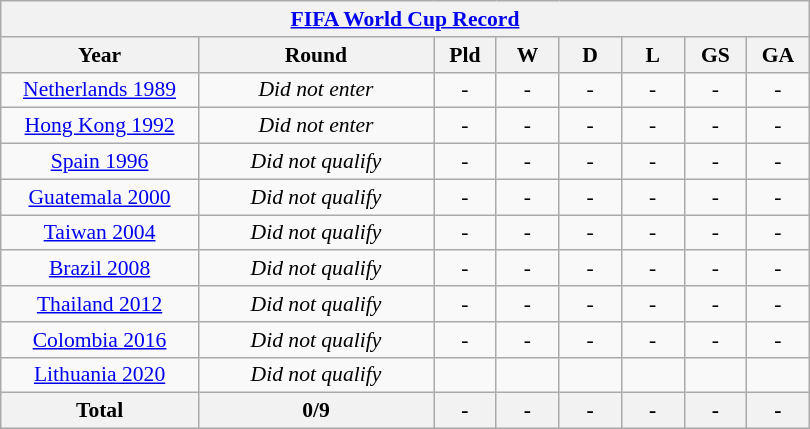<table class="wikitable" style="text-align: center;font-size:90%;">
<tr>
<th colspan=8><a href='#'>FIFA World Cup Record</a></th>
</tr>
<tr>
<th width=125>Year</th>
<th width=150>Round</th>
<th width=35>Pld</th>
<th width=35>W</th>
<th width=35>D</th>
<th width=35>L</th>
<th width=35>GS</th>
<th width=35>GA</th>
</tr>
<tr>
<td><a href='#'>Netherlands 1989</a></td>
<td><em>Did not enter</em></td>
<td>-</td>
<td>-</td>
<td>-</td>
<td>-</td>
<td>-</td>
<td>-</td>
</tr>
<tr>
<td><a href='#'>Hong Kong 1992</a></td>
<td><em>Did not enter</em></td>
<td>-</td>
<td>-</td>
<td>-</td>
<td>-</td>
<td>-</td>
<td>-</td>
</tr>
<tr>
<td><a href='#'>Spain 1996</a></td>
<td><em>Did not qualify</em></td>
<td>-</td>
<td>-</td>
<td>-</td>
<td>-</td>
<td>-</td>
<td>-</td>
</tr>
<tr>
<td><a href='#'>Guatemala 2000</a></td>
<td><em>Did not qualify</em></td>
<td>-</td>
<td>-</td>
<td>-</td>
<td>-</td>
<td>-</td>
<td>-</td>
</tr>
<tr>
<td><a href='#'>Taiwan 2004</a></td>
<td><em>Did not qualify</em></td>
<td>-</td>
<td>-</td>
<td>-</td>
<td>-</td>
<td>-</td>
<td>-</td>
</tr>
<tr>
<td><a href='#'>Brazil 2008</a></td>
<td><em>Did not qualify</em></td>
<td>-</td>
<td>-</td>
<td>-</td>
<td>-</td>
<td>-</td>
<td>-</td>
</tr>
<tr>
<td><a href='#'>Thailand 2012</a></td>
<td><em>Did not qualify</em></td>
<td>-</td>
<td>-</td>
<td>-</td>
<td>-</td>
<td>-</td>
<td>-</td>
</tr>
<tr>
<td><a href='#'>Colombia 2016</a></td>
<td><em>Did not qualify</em></td>
<td>-</td>
<td>-</td>
<td>-</td>
<td>-</td>
<td>-</td>
<td>-</td>
</tr>
<tr>
<td><a href='#'>Lithuania 2020</a></td>
<td><em>Did not qualify</em></td>
<td></td>
<td></td>
<td></td>
<td></td>
<td></td>
<td></td>
</tr>
<tr>
<th><strong>Total</strong></th>
<th>0/9</th>
<th>-</th>
<th>-</th>
<th>-</th>
<th>-</th>
<th>-</th>
<th>-</th>
</tr>
</table>
